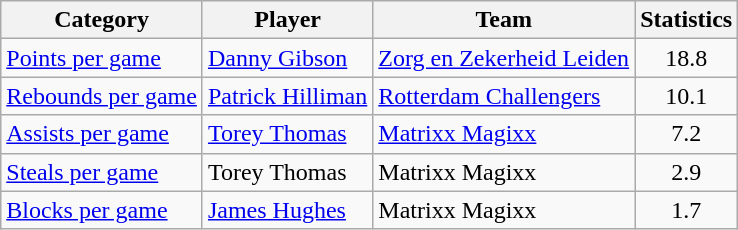<table class="wikitable">
<tr>
<th>Category</th>
<th>Player</th>
<th>Team</th>
<th>Statistics</th>
</tr>
<tr>
<td><a href='#'>Points per game</a></td>
<td> <a href='#'>Danny Gibson</a></td>
<td><a href='#'>Zorg en Zekerheid Leiden</a></td>
<td align="center">18.8</td>
</tr>
<tr>
<td><a href='#'>Rebounds per game</a></td>
<td> <a href='#'>Patrick Hilliman</a></td>
<td><a href='#'>Rotterdam Challengers</a></td>
<td align="center">10.1</td>
</tr>
<tr>
<td><a href='#'>Assists per game</a></td>
<td>  <a href='#'>Torey Thomas</a></td>
<td><a href='#'>Matrixx Magixx</a></td>
<td align="center">7.2</td>
</tr>
<tr>
<td><a href='#'>Steals per game</a></td>
<td>  Torey Thomas</td>
<td>Matrixx Magixx</td>
<td align="center">2.9</td>
</tr>
<tr>
<td><a href='#'>Blocks per game</a></td>
<td> <a href='#'>James Hughes</a></td>
<td>Matrixx Magixx</td>
<td align="center">1.7</td>
</tr>
</table>
